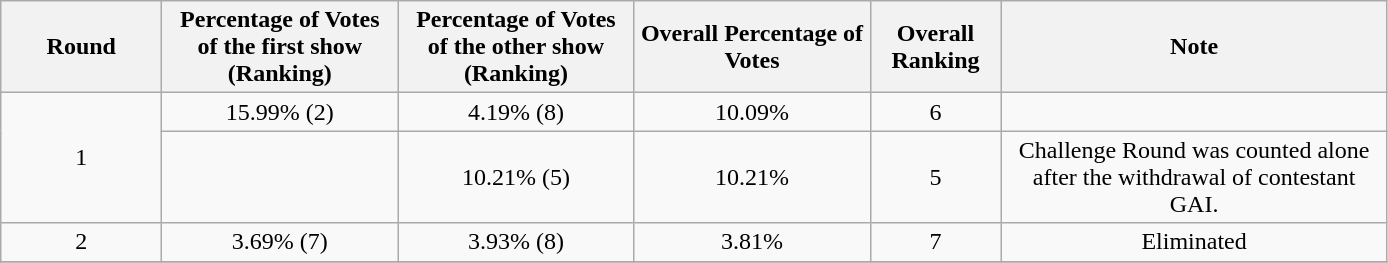<table class="wikitable" ;>
<tr>
<th width="100">Round</th>
<th width="150">Percentage of Votes of the first show<br> (Ranking)</th>
<th width="150">Percentage of Votes of the other show<br> (Ranking)</th>
<th width="150">Overall Percentage of Votes</th>
<th width="80">Overall Ranking</th>
<th width="250">Note</th>
</tr>
<tr style="text-align: center;">
<td rowspan="2">1</td>
<td>15.99% (2)</td>
<td>4.19% (8)</td>
<td>10.09%</td>
<td>6</td>
<td></td>
</tr>
<tr style="text-align: center;">
<td></td>
<td>10.21% (5)</td>
<td>10.21%</td>
<td>5</td>
<td>Challenge Round was counted alone after the withdrawal of contestant GAI.</td>
</tr>
<tr style="text-align: center;">
<td>2</td>
<td>3.69% (7)</td>
<td>3.93% (8)</td>
<td>3.81%</td>
<td>7</td>
<td>Eliminated</td>
</tr>
<tr style="text-align: center;">
</tr>
</table>
